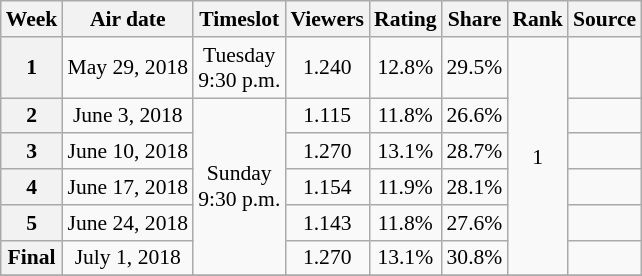<table class="wikitable sortable" style="text-align:center; font-size:90%;">
<tr>
<th>Week</th>
<th>Air date</th>
<th>Timeslot</th>
<th>Viewers<br></th>
<th>Rating<br></th>
<th>Share<br></th>
<th>Rank<br></th>
<th>Source</th>
</tr>
<tr>
<th>1</th>
<td>May 29, 2018</td>
<td>Tuesday<br>9:30 p.m.</td>
<td>1.240</td>
<td>12.8%</td>
<td>29.5%</td>
<td rowspan="6">1</td>
<td></td>
</tr>
<tr>
<th>2</th>
<td>June 3, 2018</td>
<td rowspan="5">Sunday<br>9:30 p.m.</td>
<td>1.115</td>
<td>11.8%</td>
<td>26.6%</td>
<td></td>
</tr>
<tr>
<th>3</th>
<td>June 10, 2018</td>
<td>1.270</td>
<td>13.1%</td>
<td>28.7%</td>
<td></td>
</tr>
<tr>
<th>4</th>
<td>June 17, 2018</td>
<td>1.154</td>
<td>11.9%</td>
<td>28.1%</td>
<td></td>
</tr>
<tr>
<th>5</th>
<td>June 24, 2018</td>
<td>1.143</td>
<td>11.8%</td>
<td>27.6%</td>
<td></td>
</tr>
<tr>
<th>Final</th>
<td>July 1, 2018</td>
<td>1.270</td>
<td>13.1%</td>
<td>30.8%</td>
<td></td>
</tr>
<tr>
</tr>
</table>
